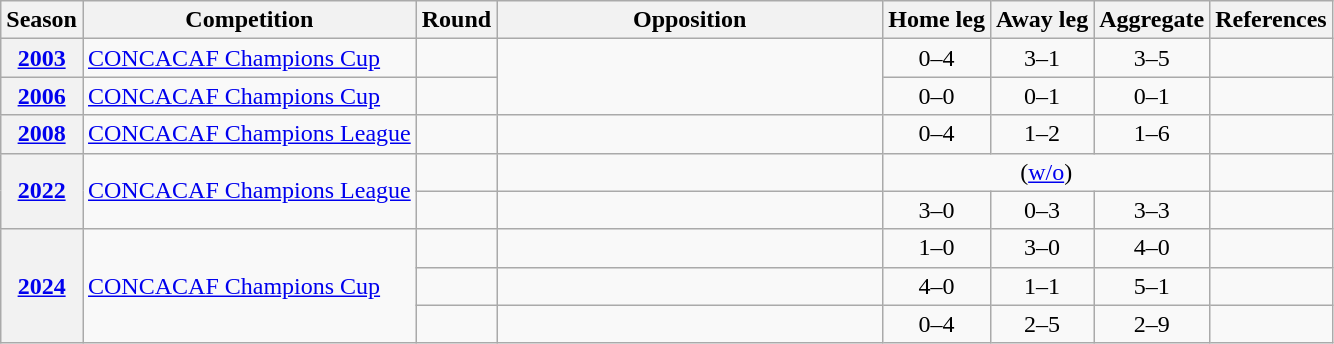<table class="wikitable sortable plainrowheaders">
<tr>
<th scope="col">Season</th>
<th scope="col">Competition</th>
<th scope="col">Round</th>
<th scope="col" style="width: 250px;">Opposition</th>
<th scope="col">Home leg</th>
<th scope="col">Away leg</th>
<th scope="col">Aggregate</th>
<th scope="col">References</th>
</tr>
<tr>
<th scope = "row"><a href='#'>2003</a></th>
<td><a href='#'>CONCACAF Champions Cup</a></td>
<td></td>
<td rowspan=2></td>
<td align=center>0–4</td>
<td align=center>3–1</td>
<td align=center>3–5</td>
<td align=center></td>
</tr>
<tr>
<th scope = "row"><a href='#'>2006</a></th>
<td><a href='#'>CONCACAF Champions Cup</a></td>
<td></td>
<td align=center>0–0</td>
<td align=center>0–1</td>
<td align=center>0–1</td>
<td align=center></td>
</tr>
<tr>
<th scope = "row"><a href='#'>2008</a></th>
<td><a href='#'>CONCACAF Champions League</a></td>
<td></td>
<td></td>
<td align=center>0–4</td>
<td align=center>1–2</td>
<td align=center>1–6</td>
<td align=center></td>
</tr>
<tr>
<th scope = "row" rowspan=2><a href='#'>2022</a></th>
<td rowspan=2><a href='#'>CONCACAF Champions League</a></td>
<td></td>
<td></td>
<td colspan=3 align=center>(<a href='#'>w/o</a>)</td>
<td align=center></td>
</tr>
<tr>
<td></td>
<td></td>
<td align=center>3–0</td>
<td align=center>0–3</td>
<td align=center>3–3 </td>
<td align=center></td>
</tr>
<tr>
<th scope = "row" rowspan=3><a href='#'>2024</a></th>
<td rowspan=3><a href='#'>CONCACAF Champions Cup</a></td>
<td></td>
<td></td>
<td align=center>1–0</td>
<td align=center>3–0</td>
<td align=center>4–0</td>
<td align=center></td>
</tr>
<tr>
<td></td>
<td></td>
<td align=center>4–0</td>
<td align=center>1–1</td>
<td align=center>5–1</td>
<td align=center></td>
</tr>
<tr>
<td></td>
<td></td>
<td align=center>0–4</td>
<td align=center>2–5</td>
<td align=center>2–9</td>
<td align=center></td>
</tr>
</table>
